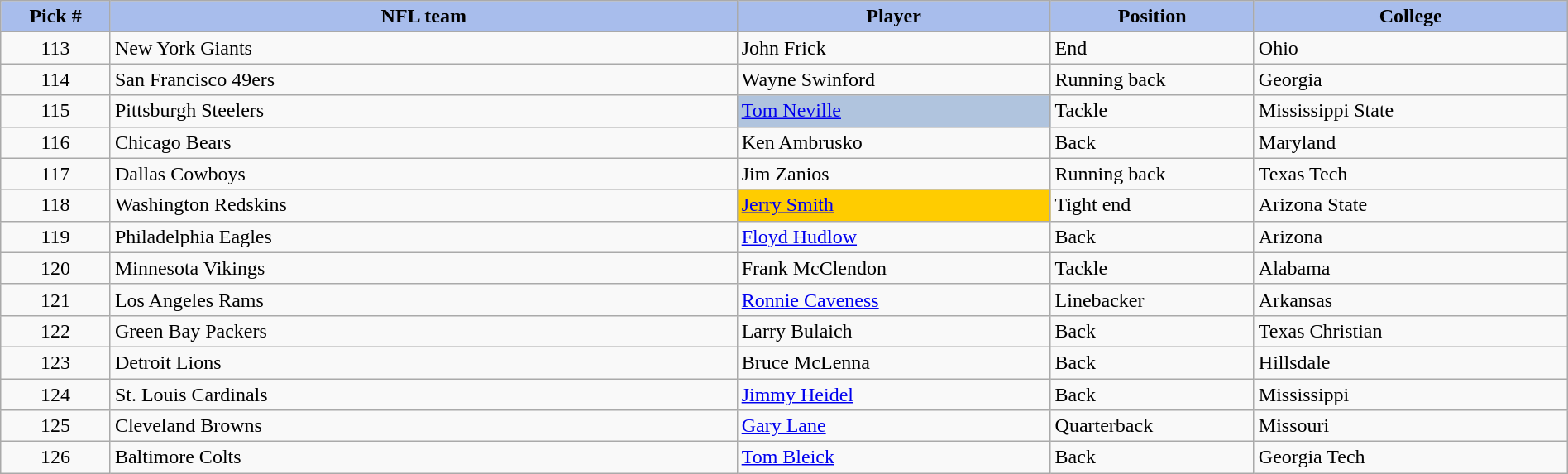<table class="wikitable sortable sortable" style="width: 100%">
<tr>
<th style="background:#A8BDEC;" width=7%>Pick #</th>
<th width=40% style="background:#A8BDEC;">NFL team</th>
<th width=20% style="background:#A8BDEC;">Player</th>
<th width=13% style="background:#A8BDEC;">Position</th>
<th style="background:#A8BDEC;">College</th>
</tr>
<tr>
<td align=center>113</td>
<td>New York Giants</td>
<td>John Frick</td>
<td>End</td>
<td>Ohio</td>
</tr>
<tr>
<td align=center>114</td>
<td>San Francisco 49ers</td>
<td>Wayne Swinford</td>
<td>Running back</td>
<td>Georgia</td>
</tr>
<tr>
<td align=center>115</td>
<td>Pittsburgh Steelers</td>
<td bgcolor=lightsteelblue><a href='#'>Tom Neville</a></td>
<td>Tackle</td>
<td>Mississippi State</td>
</tr>
<tr>
<td align=center>116</td>
<td>Chicago Bears</td>
<td>Ken Ambrusko</td>
<td>Back</td>
<td>Maryland</td>
</tr>
<tr>
<td align=center>117</td>
<td>Dallas Cowboys</td>
<td>Jim Zanios</td>
<td>Running back</td>
<td>Texas Tech</td>
</tr>
<tr>
<td align=center>118</td>
<td>Washington Redskins</td>
<td bgcolor="#FFCC00"><a href='#'>Jerry Smith</a></td>
<td>Tight end</td>
<td>Arizona State</td>
</tr>
<tr>
<td align=center>119</td>
<td>Philadelphia Eagles</td>
<td><a href='#'>Floyd Hudlow</a></td>
<td>Back</td>
<td>Arizona</td>
</tr>
<tr>
<td align=center>120</td>
<td>Minnesota Vikings</td>
<td>Frank McClendon</td>
<td>Tackle</td>
<td>Alabama</td>
</tr>
<tr>
<td align=center>121</td>
<td>Los Angeles Rams</td>
<td><a href='#'>Ronnie Caveness</a></td>
<td>Linebacker</td>
<td>Arkansas</td>
</tr>
<tr>
<td align=center>122</td>
<td>Green Bay Packers</td>
<td>Larry Bulaich</td>
<td>Back</td>
<td>Texas Christian</td>
</tr>
<tr>
<td align=center>123</td>
<td>Detroit Lions</td>
<td>Bruce McLenna</td>
<td>Back</td>
<td>Hillsdale</td>
</tr>
<tr>
<td align=center>124</td>
<td>St. Louis Cardinals</td>
<td><a href='#'>Jimmy Heidel</a></td>
<td>Back</td>
<td>Mississippi</td>
</tr>
<tr>
<td align=center>125</td>
<td>Cleveland Browns</td>
<td><a href='#'>Gary Lane</a></td>
<td>Quarterback</td>
<td>Missouri</td>
</tr>
<tr>
<td align=center>126</td>
<td>Baltimore Colts</td>
<td><a href='#'>Tom Bleick</a></td>
<td>Back</td>
<td>Georgia Tech</td>
</tr>
</table>
